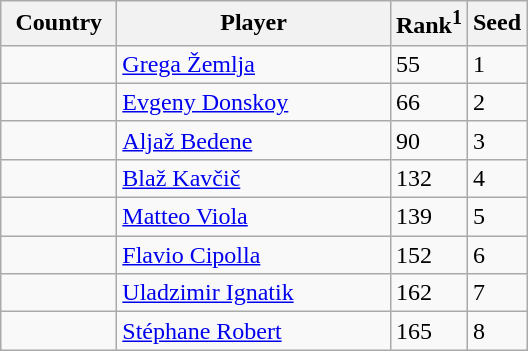<table class="sortable wikitable">
<tr>
<th width="70">Country</th>
<th width="175">Player</th>
<th>Rank<sup>1</sup></th>
<th>Seed</th>
</tr>
<tr>
<td></td>
<td><a href='#'>Grega Žemlja</a></td>
<td>55</td>
<td>1</td>
</tr>
<tr>
<td></td>
<td><a href='#'>Evgeny Donskoy</a></td>
<td>66</td>
<td>2</td>
</tr>
<tr>
<td></td>
<td><a href='#'>Aljaž Bedene</a></td>
<td>90</td>
<td>3</td>
</tr>
<tr>
<td></td>
<td><a href='#'>Blaž Kavčič</a></td>
<td>132</td>
<td>4</td>
</tr>
<tr>
<td></td>
<td><a href='#'>Matteo Viola</a></td>
<td>139</td>
<td>5</td>
</tr>
<tr>
<td></td>
<td><a href='#'>Flavio Cipolla</a></td>
<td>152</td>
<td>6</td>
</tr>
<tr>
<td></td>
<td><a href='#'>Uladzimir Ignatik</a></td>
<td>162</td>
<td>7</td>
</tr>
<tr>
<td></td>
<td><a href='#'>Stéphane Robert</a></td>
<td>165</td>
<td>8</td>
</tr>
</table>
